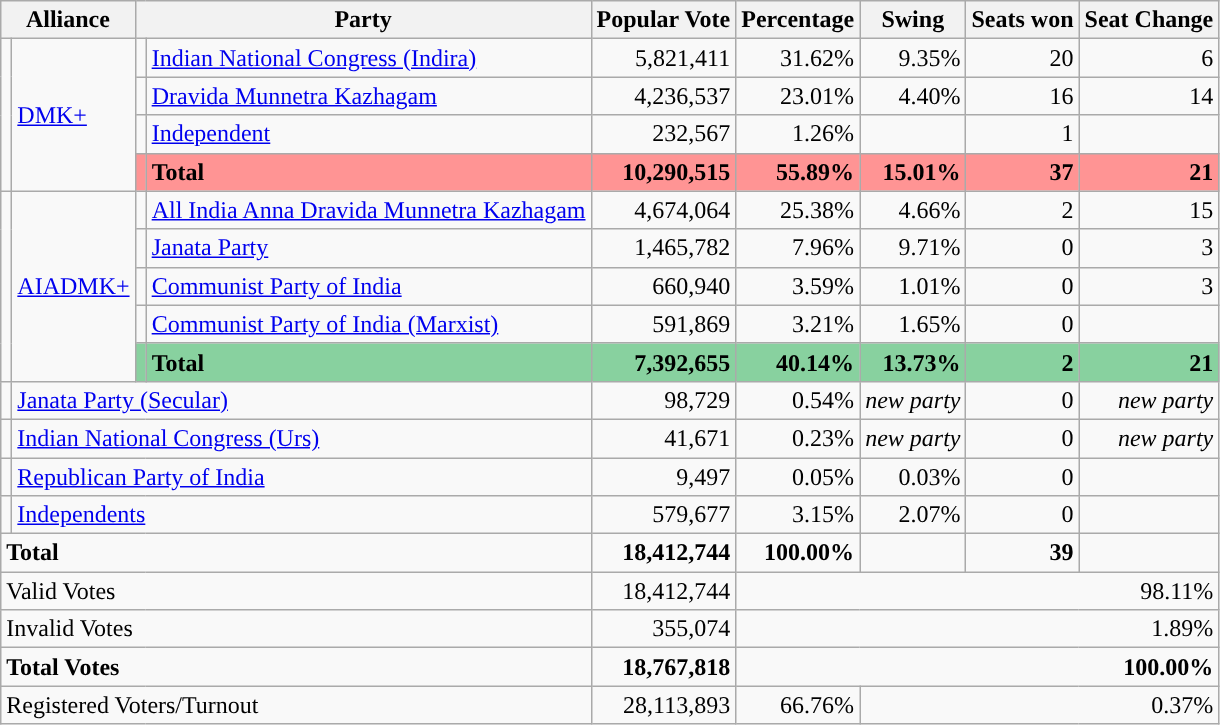<table class='wikitable'>
<tr>
<th colspan="2" align=centre>Alliance</th>
<th colspan="2" align=centre>Party</th>
<th align=centre>Popular Vote</th>
<th align=centre>Percentage</th>
<th align=centre>Swing</th>
<th align=centre>Seats won</th>
<th align=centre>Seat Change</th>
</tr>
<tr>
<td rowspan="4"></td>
<td rowspan="4"><a href='#'>DMK+</a></td>
<td></td>
<td><a href='#'>Indian National Congress (Indira)</a></td>
<td align=right>5,821,411</td>
<td align=right>31.62%</td>
<td align=right>9.35%</td>
<td align=right>20</td>
<td align=right>6</td>
</tr>
<tr>
<td></td>
<td><a href='#'>Dravida Munnetra Kazhagam</a></td>
<td align=right>4,236,537</td>
<td align=right>23.01%</td>
<td align=right>4.40%</td>
<td align=right>16</td>
<td align=right>14</td>
</tr>
<tr>
<td></td>
<td><a href='#'>Independent</a></td>
<td align=right>232,567</td>
<td align=right>1.26%</td>
<td align=right></td>
<td align=right>1</td>
<td align=right></td>
</tr>
<tr>
<td style="background:#FF9494"></td>
<td style="background:#FF9494" align=left><strong>Total</strong></td>
<td style="background:#FF9494" align=right><strong>10,290,515</strong></td>
<td style="background:#FF9494" align=right><strong>55.89%</strong></td>
<td style="background:#FF9494" align=right><strong>15.01%</strong></td>
<td style="background:#FF9494" align=right><strong>37</strong></td>
<td style="background:#FF9494" align=right><strong>21</strong></td>
</tr>
<tr>
<td rowspan="5"></td>
<td rowspan="5"><a href='#'>AIADMK+</a></td>
<td></td>
<td><a href='#'>All India Anna Dravida Munnetra Kazhagam</a></td>
<td align=right>4,674,064</td>
<td align=right>25.38%</td>
<td align=right>4.66%</td>
<td align=right>2</td>
<td align=right>15</td>
</tr>
<tr>
<td></td>
<td><a href='#'>Janata Party</a></td>
<td align=right>1,465,782</td>
<td align=right>7.96%</td>
<td align=right>9.71%</td>
<td align=right>0</td>
<td align=right>3</td>
</tr>
<tr>
<td></td>
<td><a href='#'>Communist Party of India</a></td>
<td align=right>660,940</td>
<td align=right>3.59%</td>
<td align=right>1.01%</td>
<td align=right>0</td>
<td align=right>3</td>
</tr>
<tr>
<td></td>
<td><a href='#'>Communist Party of India (Marxist)</a></td>
<td align=right>591,869</td>
<td align=right>3.21%</td>
<td align=right>1.65%</td>
<td align=right>0</td>
<td align=right></td>
</tr>
<tr>
<td style="background:#88D19F"></td>
<td style="background:#88D19F" align=left><strong>Total</strong></td>
<td style="background:#88D19F" align=right><strong>7,392,655</strong></td>
<td style="background:#88D19F" align=right><strong>40.14%</strong></td>
<td style="background:#88D19F" align=right><strong>13.73%</strong></td>
<td style="background:#88D19F" align=right><strong>2</strong></td>
<td style="background:#88D19F" align=right><strong>21</strong></td>
</tr>
<tr>
<td></td>
<td colspan="3" align=left><a href='#'>Janata Party (Secular)</a></td>
<td align=right>98,729</td>
<td align=right>0.54%</td>
<td align=right><em>new party</em></td>
<td align=right>0</td>
<td align=right><em>new party</em></td>
</tr>
<tr>
<td></td>
<td colspan="3" align=left><a href='#'>Indian National Congress (Urs)</a></td>
<td align=right>41,671</td>
<td align=right>0.23%</td>
<td align=right><em>new party</em></td>
<td align=right>0</td>
<td align=right><em>new party</em></td>
</tr>
<tr>
<td></td>
<td colspan="3" align=left><a href='#'>Republican Party of India</a></td>
<td align=right>9,497</td>
<td align=right>0.05%</td>
<td align=right>0.03%</td>
<td align=right>0</td>
<td align=right></td>
</tr>
<tr>
<td></td>
<td colspan="3" align=left><a href='#'>Independents</a></td>
<td align=right>579,677</td>
<td align=right>3.15%</td>
<td align=right>2.07%</td>
<td align=right>0</td>
<td align=right></td>
</tr>
<tr>
<td colspan="4" align=left><strong>Total</strong></td>
<td align=right><strong>18,412,744</strong></td>
<td align=right><strong>100.00%</strong></td>
<td align=right></td>
<td align=right><strong>39</strong></td>
<td align=right></td>
</tr>
<tr>
<td colspan="4" align=left>Valid Votes</td>
<td align=right>18,412,744</td>
<td colspan="4" align=right>98.11%</td>
</tr>
<tr>
<td colspan="4" align=left>Invalid Votes</td>
<td align=right>355,074</td>
<td colspan="4" align=right>1.89%</td>
</tr>
<tr>
<td colspan="4" align=left><strong>Total Votes</strong></td>
<td align=right><strong>18,767,818</strong></td>
<td colspan="4" align=right><strong>100.00%</strong></td>
</tr>
<tr>
<td colspan="4" align=left>Registered Voters/Turnout</td>
<td align=right>28,113,893</td>
<td align=right>66.76%</td>
<td colspan="3" align=right>0.37%</td>
</tr>
</table>
